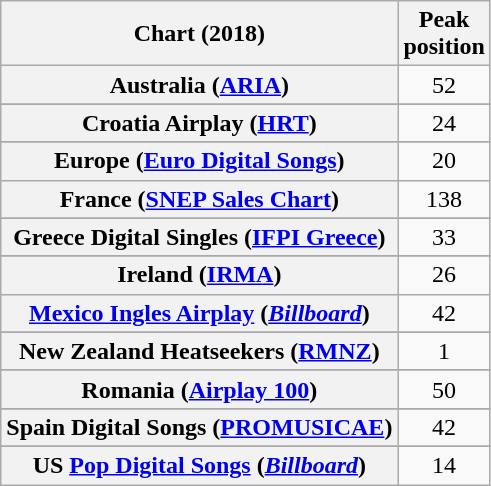<table class="wikitable sortable plainrowheaders" style="text-align:center">
<tr>
<th scope="col">Chart (2018)</th>
<th scope="col">Peak<br> position</th>
</tr>
<tr>
<th scope="row">Australia (<a href='#'>ARIA</a>)</th>
<td>52</td>
</tr>
<tr>
</tr>
<tr>
</tr>
<tr>
</tr>
<tr>
</tr>
<tr>
<th scope="row">Croatia Airplay (<a href='#'>HRT</a>)</th>
<td>24</td>
</tr>
<tr>
</tr>
<tr>
<th scope="row">Europe (<a href='#'>Euro Digital Songs</a>)</th>
<td>20</td>
</tr>
<tr>
<th scope="row">France (<a href='#'>SNEP Sales Chart</a>)</th>
<td align="center">138</td>
</tr>
<tr>
</tr>
<tr>
<th scope="row">Greece Digital Singles (<a href='#'>IFPI Greece</a>)</th>
<td>33</td>
</tr>
<tr>
</tr>
<tr>
</tr>
<tr>
<th scope="row">Ireland (<a href='#'>IRMA</a>)</th>
<td>26</td>
</tr>
<tr>
<th scope="row"><a href='#'>Mexico Ingles Airplay</a> (<em><a href='#'>Billboard</a></em>)</th>
<td>42</td>
</tr>
<tr>
</tr>
<tr>
</tr>
<tr>
<th scope="row">New Zealand Heatseekers (<a href='#'>RMNZ</a>)</th>
<td>1</td>
</tr>
<tr>
</tr>
<tr>
</tr>
<tr>
<th scope="row">Romania (<a href='#'>Airplay 100</a>)</th>
<td>50</td>
</tr>
<tr>
</tr>
<tr>
</tr>
<tr>
<th scope="row">Spain Digital Songs (<a href='#'>PROMUSICAE</a>)</th>
<td>42</td>
</tr>
<tr>
</tr>
<tr>
</tr>
<tr>
</tr>
<tr>
</tr>
<tr>
</tr>
<tr>
</tr>
<tr>
<th scope="row">US <a href='#'>Pop Digital Songs</a> (<em><a href='#'>Billboard</a></em>)</th>
<td>14</td>
</tr>
</table>
